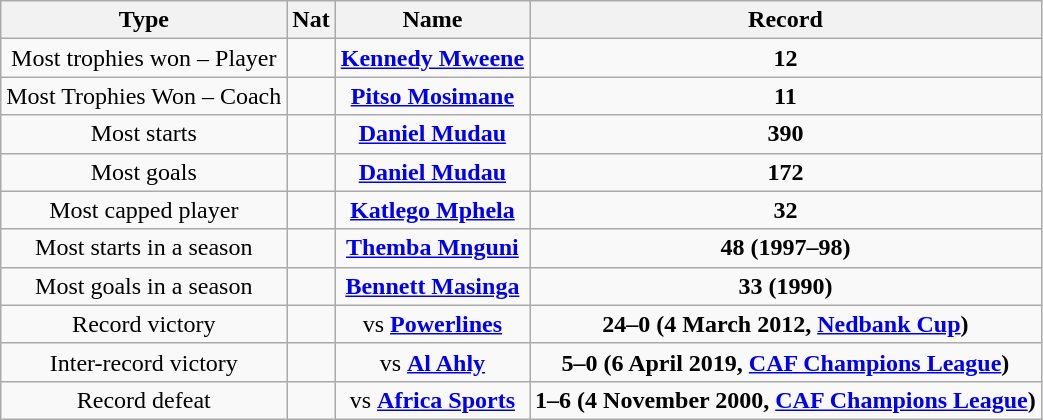<table Class="wikitable" style="text-align: center;">
<tr>
<th rowspan="1">Type</th>
<th rowspan="1">Nat</th>
<th rowspan="1">Name</th>
<th rowspan="1">Record</th>
</tr>
<tr>
<td>Most trophies won – Player</td>
<td></td>
<td><strong><a href='#'>Kennedy Mweene</a></strong></td>
<td><strong>12</strong></td>
</tr>
<tr>
<td>Most Trophies Won – Coach</td>
<td></td>
<td><strong><a href='#'>Pitso Mosimane</a></strong></td>
<td><strong>11</strong></td>
</tr>
<tr>
<td>Most starts</td>
<td></td>
<td><strong><a href='#'>Daniel Mudau</a></strong></td>
<td><strong>390</strong></td>
</tr>
<tr>
<td>Most goals</td>
<td></td>
<td><strong><a href='#'>Daniel Mudau</a></strong></td>
<td><strong>172</strong></td>
</tr>
<tr>
<td>Most capped player</td>
<td></td>
<td><strong><a href='#'>Katlego Mphela</a></strong></td>
<td><strong>32</strong></td>
</tr>
<tr>
<td>Most starts in a season</td>
<td></td>
<td><strong><a href='#'>Themba Mnguni</a></strong></td>
<td><strong>48 (1997–98)</strong></td>
</tr>
<tr>
<td>Most goals in a season</td>
<td></td>
<td><strong><a href='#'>Bennett Masinga</a></strong></td>
<td><strong>33 (1990)</strong></td>
</tr>
<tr>
<td>Record victory</td>
<td></td>
<td>vs <strong><a href='#'>Powerlines</a></strong></td>
<td><strong>24–0 (4 March 2012, <a href='#'>Nedbank Cup</a>)</strong></td>
</tr>
<tr>
<td>Inter-record victory</td>
<td></td>
<td>vs <strong><a href='#'>Al Ahly</a></strong></td>
<td><strong>5–0 (6 April 2019, <a href='#'>CAF Champions League</a>)</strong></td>
</tr>
<tr>
<td>Record defeat</td>
<td></td>
<td>vs <strong><a href='#'>Africa Sports</a></strong></td>
<td><strong>1–6 (4 November 2000, <a href='#'>CAF Champions League</a>)</strong></td>
</tr>
</table>
